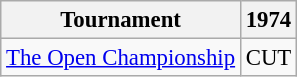<table class="wikitable" style="font-size:95%;text-align:center;">
<tr>
<th>Tournament</th>
<th>1974</th>
</tr>
<tr>
<td align="left"><a href='#'>The Open Championship</a></td>
<td>CUT</td>
</tr>
</table>
